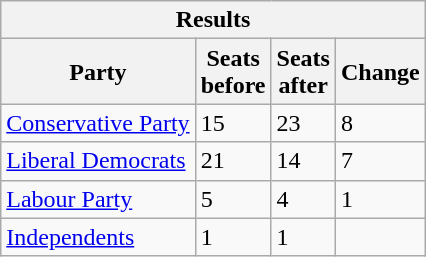<table class="wikitable">
<tr>
<th colspan="4">Results</th>
</tr>
<tr>
<th>Party</th>
<th>Seats<br>before</th>
<th>Seats<br>after</th>
<th>Change</th>
</tr>
<tr>
<td><a href='#'>Conservative Party</a></td>
<td>15</td>
<td>23</td>
<td> 8</td>
</tr>
<tr>
<td><a href='#'>Liberal Democrats</a></td>
<td>21</td>
<td>14</td>
<td>7</td>
</tr>
<tr>
<td><a href='#'>Labour Party</a></td>
<td>5</td>
<td>4</td>
<td>1</td>
</tr>
<tr>
<td><a href='#'>Independents</a></td>
<td>1</td>
<td>1</td>
<td></td>
</tr>
</table>
